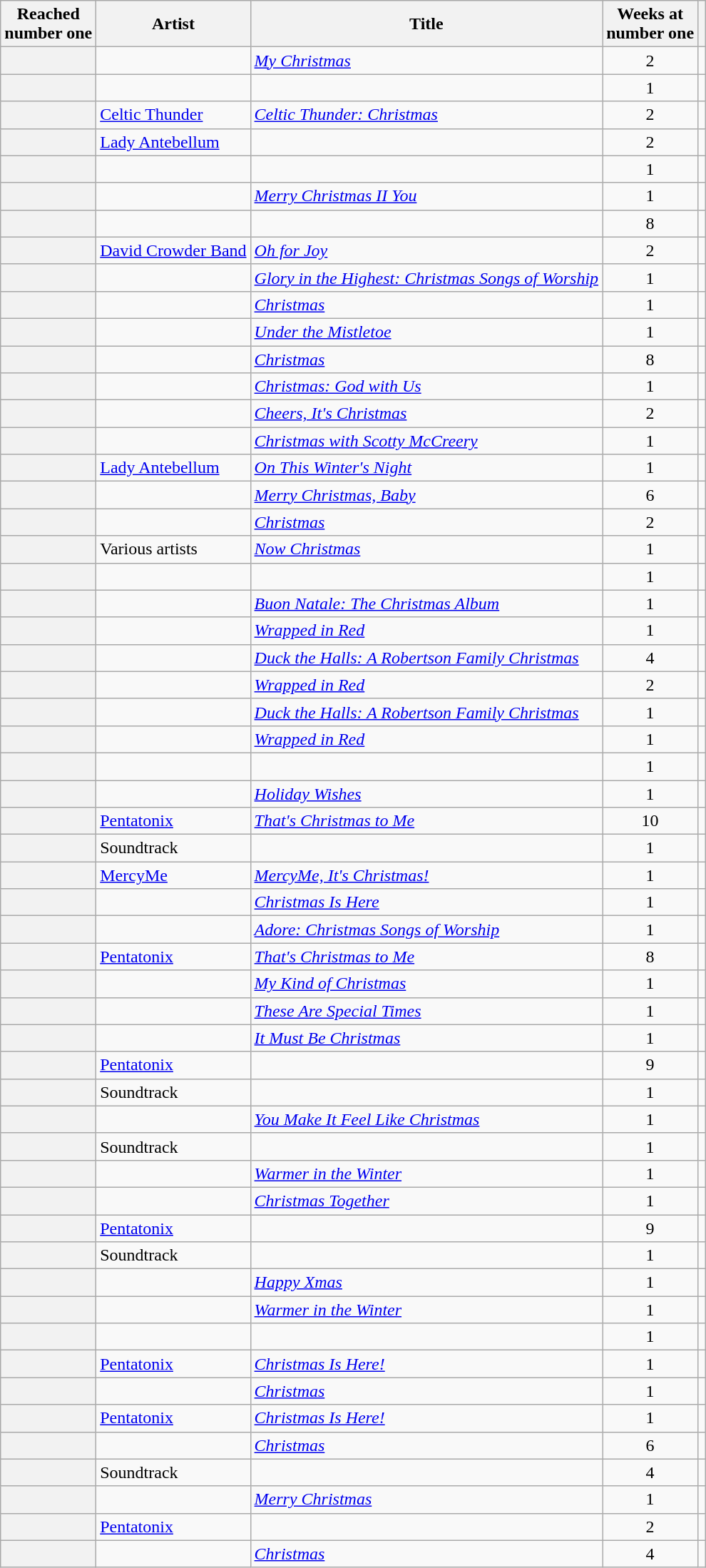<table class="wikitable sortable plainrowheaders">
<tr>
<th scope=col>Reached<br>number one</th>
<th scope=col>Artist</th>
<th scope=col>Title</th>
<th scope=col>Weeks at<br>number one</th>
<th scope=col class=unsortable></th>
</tr>
<tr>
<th scope="row"></th>
<td></td>
<td><em><a href='#'>My Christmas</a></em></td>
<td align="center">2</td>
<td style="text-align:center;"></td>
</tr>
<tr>
<th scope="row"></th>
<td></td>
<td><em></em></td>
<td align="center">1</td>
<td style="text-align:center;"></td>
</tr>
<tr>
<th scope="row"></th>
<td><a href='#'>Celtic Thunder</a></td>
<td><em><a href='#'>Celtic Thunder: Christmas</a></em></td>
<td align="center">2</td>
<td style="text-align:center;"></td>
</tr>
<tr>
<th scope="row"></th>
<td><a href='#'>Lady Antebellum</a></td>
<td><em></em></td>
<td align="center">2</td>
<td style="text-align:center;"></td>
</tr>
<tr>
<th scope="row"></th>
<td></td>
<td><em></em></td>
<td align="center">1</td>
<td style="text-align:center;"></td>
</tr>
<tr>
<th scope="row"></th>
<td></td>
<td><em><a href='#'>Merry Christmas II You</a></em></td>
<td align="center">1</td>
<td style="text-align:center;"></td>
</tr>
<tr>
<th scope="row"></th>
<td></td>
<td><em></em></td>
<td align="center">8</td>
<td style="text-align:center;"></td>
</tr>
<tr>
<th scope="row"></th>
<td><a href='#'>David Crowder Band</a></td>
<td><em><a href='#'>Oh for Joy</a></em></td>
<td align="center">2</td>
<td style="text-align:center;"></td>
</tr>
<tr>
<th scope="row"></th>
<td></td>
<td><em><a href='#'>Glory in the Highest: Christmas Songs of Worship</a></em></td>
<td align="center">1</td>
<td style="text-align:center;"></td>
</tr>
<tr>
<th scope="row"></th>
<td></td>
<td><em><a href='#'>Christmas</a></em></td>
<td align="center">1</td>
<td style="text-align:center;"></td>
</tr>
<tr>
<th scope="row"></th>
<td></td>
<td><em><a href='#'>Under the Mistletoe</a></em></td>
<td align="center">1</td>
<td style="text-align:center;"></td>
</tr>
<tr>
<th scope="row"></th>
<td></td>
<td><em><a href='#'>Christmas</a></em></td>
<td align="center">8</td>
<td style="text-align:center;"></td>
</tr>
<tr>
<th scope="row"></th>
<td></td>
<td><em><a href='#'>Christmas: God with Us</a></em></td>
<td align="center">1</td>
<td style="text-align:center;"></td>
</tr>
<tr>
<th scope="row"></th>
<td></td>
<td><em><a href='#'>Cheers, It's Christmas</a></em></td>
<td align="center">2</td>
<td style="text-align:center;"></td>
</tr>
<tr>
<th scope="row"></th>
<td></td>
<td><em><a href='#'>Christmas with Scotty McCreery</a></em></td>
<td align="center">1</td>
<td style="text-align:center;"></td>
</tr>
<tr>
<th scope="row"></th>
<td><a href='#'>Lady Antebellum</a></td>
<td><em><a href='#'>On This Winter's Night</a></em></td>
<td align="center">1</td>
<td style="text-align:center;"></td>
</tr>
<tr>
<th scope="row"></th>
<td></td>
<td><em><a href='#'>Merry Christmas, Baby</a></em></td>
<td align="center">6</td>
<td style="text-align:center;"></td>
</tr>
<tr>
<th scope="row"></th>
<td></td>
<td><em><a href='#'>Christmas</a></em></td>
<td align="center">2</td>
<td style="text-align:center;"></td>
</tr>
<tr>
<th scope="row"></th>
<td>Various artists</td>
<td><em><a href='#'>Now Christmas</a></em></td>
<td align="center">1</td>
<td style="text-align:center;"></td>
</tr>
<tr>
<th scope="row"></th>
<td></td>
<td><em></em></td>
<td align="center">1</td>
<td style="text-align:center;"></td>
</tr>
<tr>
<th scope="row"></th>
<td></td>
<td><em><a href='#'>Buon Natale: The Christmas Album</a></em></td>
<td align="center">1</td>
<td style="text-align:center;"></td>
</tr>
<tr>
<th scope="row"></th>
<td></td>
<td><em><a href='#'>Wrapped in Red</a></em></td>
<td align="center">1</td>
<td style="text-align:center;"></td>
</tr>
<tr>
<th scope="row"></th>
<td></td>
<td><em><a href='#'>Duck the Halls: A Robertson Family Christmas</a></em></td>
<td align="center">4</td>
<td style="text-align:center;"></td>
</tr>
<tr>
<th scope="row"></th>
<td></td>
<td><em><a href='#'>Wrapped in Red</a></em></td>
<td align="center">2</td>
<td style="text-align:center;"></td>
</tr>
<tr>
<th scope="row"></th>
<td></td>
<td><em><a href='#'>Duck the Halls: A Robertson Family Christmas</a></em></td>
<td align="center">1</td>
<td style="text-align:center;"></td>
</tr>
<tr>
<th scope="row"></th>
<td></td>
<td><em><a href='#'>Wrapped in Red</a></em></td>
<td align="center">1</td>
<td style="text-align:center;"></td>
</tr>
<tr>
<th scope="row"></th>
<td></td>
<td><em></em></td>
<td align="center">1</td>
<td style="text-align:center;"></td>
</tr>
<tr>
<th scope="row"></th>
<td></td>
<td><em><a href='#'>Holiday Wishes</a></em></td>
<td align="center">1</td>
<td style="text-align:center;"></td>
</tr>
<tr>
<th scope="row"></th>
<td><a href='#'>Pentatonix</a></td>
<td><em><a href='#'>That's Christmas to Me</a></em></td>
<td align="center">10</td>
<td style="text-align:center;"></td>
</tr>
<tr>
<th scope="row"></th>
<td>Soundtrack</td>
<td><em></em></td>
<td align="center">1</td>
<td style="text-align:center;"></td>
</tr>
<tr>
<th scope="row"></th>
<td><a href='#'>MercyMe</a></td>
<td><em><a href='#'>MercyMe, It's Christmas!</a></em></td>
<td align="center">1</td>
<td style="text-align:center;"></td>
</tr>
<tr>
<th scope="row"></th>
<td></td>
<td><em><a href='#'>Christmas Is Here</a></em></td>
<td align="center">1</td>
<td style="text-align:center;"></td>
</tr>
<tr>
<th scope="row"></th>
<td></td>
<td><em><a href='#'>Adore: Christmas Songs of Worship</a></em></td>
<td align="center">1</td>
<td style="text-align:center;"></td>
</tr>
<tr>
<th scope="row"></th>
<td><a href='#'>Pentatonix</a></td>
<td><em><a href='#'>That's Christmas to Me</a></em></td>
<td align="center">8</td>
<td style="text-align:center;"></td>
</tr>
<tr>
<th scope="row"></th>
<td></td>
<td><em><a href='#'>My Kind of Christmas</a></em></td>
<td align="center">1</td>
<td style="text-align:center;"></td>
</tr>
<tr>
<th scope="row"></th>
<td></td>
<td><em><a href='#'>These Are Special Times</a></em></td>
<td align="center">1</td>
<td style="text-align:center;"></td>
</tr>
<tr>
<th scope="row"></th>
<td></td>
<td><em><a href='#'>It Must Be Christmas</a></em></td>
<td align="center">1</td>
<td style="text-align:center;"></td>
</tr>
<tr>
<th scope="row"></th>
<td><a href='#'>Pentatonix</a></td>
<td><em></em></td>
<td align="center">9</td>
<td style="text-align:center;"></td>
</tr>
<tr>
<th scope="row"></th>
<td>Soundtrack</td>
<td><em></em></td>
<td align="center">1</td>
<td style="text-align:center;"></td>
</tr>
<tr>
<th scope="row"></th>
<td></td>
<td><em><a href='#'>You Make It Feel Like Christmas</a></em></td>
<td align="center">1</td>
<td style="text-align:center;"></td>
</tr>
<tr>
<th scope="row"></th>
<td>Soundtrack</td>
<td><em></em></td>
<td align="center">1</td>
<td style="text-align:center;"></td>
</tr>
<tr>
<th scope="row"></th>
<td></td>
<td><em><a href='#'>Warmer in the Winter</a></em></td>
<td align="center">1</td>
<td style="text-align:center;"></td>
</tr>
<tr>
<th scope="row"></th>
<td></td>
<td><em><a href='#'>Christmas Together</a></em></td>
<td align="center">1</td>
<td style="text-align:center;"></td>
</tr>
<tr>
<th scope="row"></th>
<td><a href='#'>Pentatonix</a></td>
<td><em></em></td>
<td align="center">9</td>
<td style="text-align:center;"></td>
</tr>
<tr>
<th scope="row"></th>
<td>Soundtrack</td>
<td><em></em></td>
<td align="center">1</td>
<td style="text-align:center;"></td>
</tr>
<tr>
<th scope="row"></th>
<td></td>
<td><em><a href='#'>Happy Xmas</a></em></td>
<td align="center">1</td>
<td style="text-align:center;"></td>
</tr>
<tr>
<th scope="row"></th>
<td></td>
<td><em><a href='#'>Warmer in the Winter</a></em></td>
<td align="center">1</td>
<td style="text-align:center;"></td>
</tr>
<tr>
<th scope="row"></th>
<td></td>
<td><em></em></td>
<td align="center">1</td>
<td style="text-align:center;"></td>
</tr>
<tr>
<th scope="row"></th>
<td><a href='#'>Pentatonix</a></td>
<td><em><a href='#'>Christmas Is Here!</a></em></td>
<td align="center">1</td>
<td style="text-align:center;"></td>
</tr>
<tr>
<th scope="row"></th>
<td></td>
<td><em><a href='#'>Christmas</a></em></td>
<td align="center">1</td>
<td style="text-align:center;"></td>
</tr>
<tr>
<th scope="row"></th>
<td><a href='#'>Pentatonix</a></td>
<td><em><a href='#'>Christmas Is Here!</a></em></td>
<td align="center">1</td>
<td style="text-align:center;"></td>
</tr>
<tr>
<th scope="row"></th>
<td></td>
<td><em><a href='#'>Christmas</a></em></td>
<td align="center">6</td>
<td style="text-align:center;"></td>
</tr>
<tr>
<th scope="row"></th>
<td>Soundtrack</td>
<td><em></em></td>
<td align="center">4</td>
<td style="text-align:center;"></td>
</tr>
<tr>
<th scope="row"></th>
<td></td>
<td><em><a href='#'>Merry Christmas</a></em></td>
<td align="center">1</td>
<td style="text-align:center;"></td>
</tr>
<tr>
<th scope="row"></th>
<td><a href='#'>Pentatonix</a></td>
<td><em></em></td>
<td align="center">2</td>
<td style="text-align:center;"></td>
</tr>
<tr>
<th scope="row"></th>
<td></td>
<td><em><a href='#'>Christmas</a></em></td>
<td align="center">4</td>
<td style="text-align:center;"></td>
</tr>
</table>
